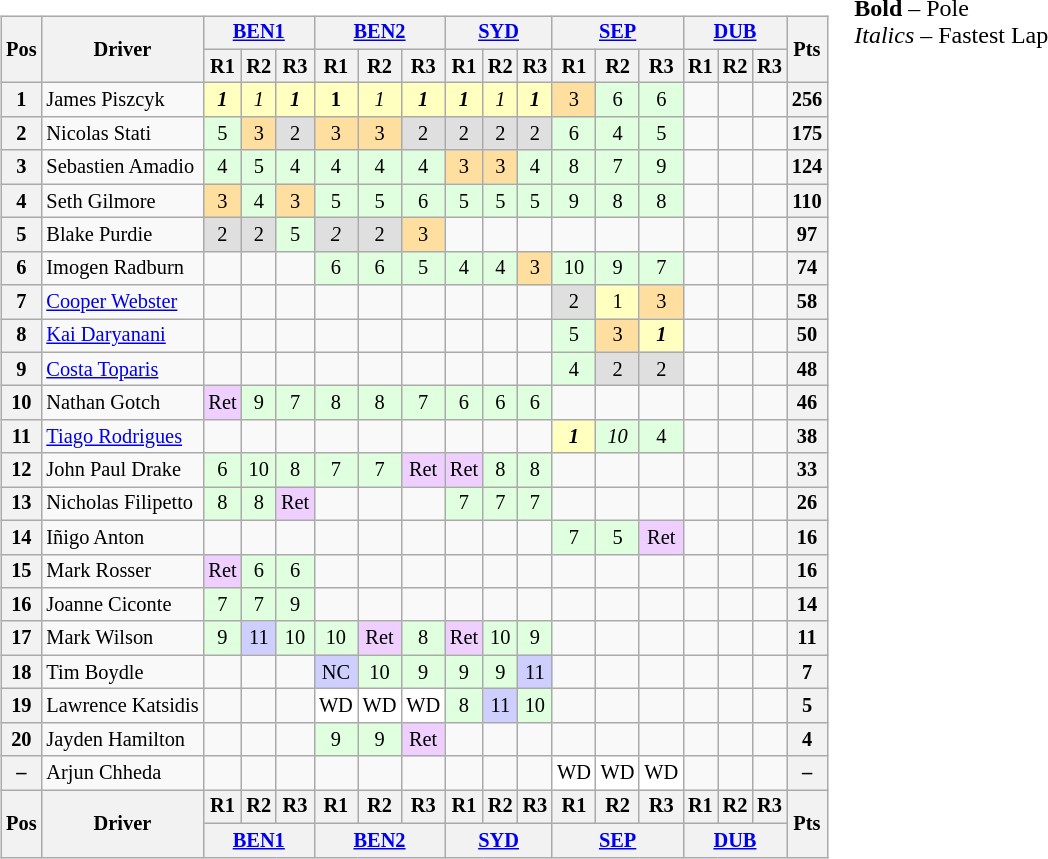<table>
<tr>
<td style="vertical-align:top"><br><table class="wikitable" style="font-size: 85%; text-align:center">
<tr>
<th rowspan=2>Pos</th>
<th rowspan=2>Driver</th>
<th colspan=3><a href='#'>BEN1</a><br></th>
<th colspan=3><a href='#'>BEN2</a><br></th>
<th colspan=3><a href='#'>SYD</a><br></th>
<th colspan=3><a href='#'>SEP</a><br></th>
<th colspan=3><a href='#'>DUB</a><br></th>
<th rowspan=2>Pts</th>
</tr>
<tr>
<th>R1</th>
<th>R2</th>
<th>R3</th>
<th>R1</th>
<th>R2</th>
<th>R3</th>
<th>R1</th>
<th>R2</th>
<th>R3</th>
<th>R1</th>
<th>R2</th>
<th>R3</th>
<th>R1</th>
<th>R2</th>
<th>R3</th>
</tr>
<tr>
<th>1</th>
<td style="text-align:left"> James Piszcyk</td>
<td style="background:#ffffbf"><strong><em>1</em></strong></td>
<td style="background:#ffffbf"><em>1</em></td>
<td style="background:#ffffbf"><strong><em>1</em></strong></td>
<td style="background:#ffffbf"><strong>1</strong></td>
<td style="background:#ffffbf"><em>1</em></td>
<td style="background:#ffffbf"><strong><em>1</em></strong></td>
<td style="background:#ffffbf"><strong><em>1</em></strong></td>
<td style="background:#ffffbf"><em>1</em></td>
<td style="background:#ffffbf"><strong><em>1</em></strong></td>
<td style="background:#ffdf9f">3</td>
<td style="background:#dfffdf">6</td>
<td style="background:#dfffdf">6</td>
<td></td>
<td></td>
<td></td>
<th>256</th>
</tr>
<tr>
<th>2</th>
<td style="text-align:left"> Nicolas Stati</td>
<td style="background:#dfffdf">5</td>
<td style="background:#ffdf9f">3</td>
<td style="background:#dfdfdf">2</td>
<td style="background:#ffdf9f">3</td>
<td style="background:#ffdf9f">3</td>
<td style="background:#dfdfdf">2</td>
<td style="background:#dfdfdf">2</td>
<td style="background:#dfdfdf">2</td>
<td style="background:#dfdfdf">2</td>
<td style="background:#dfffdf">6</td>
<td style="background:#dfffdf">4</td>
<td style="background:#dfffdf">5</td>
<td></td>
<td></td>
<td></td>
<th>175</th>
</tr>
<tr>
<th>3</th>
<td style="text-align:left"> Sebastien Amadio</td>
<td style="background:#dfffdf">4</td>
<td style="background:#dfffdf">5</td>
<td style="background:#dfffdf">4</td>
<td style="background:#dfffdf">4</td>
<td style="background:#dfffdf">4</td>
<td style="background:#dfffdf">4</td>
<td style="background:#ffdf9f">3</td>
<td style="background:#ffdf9f">3</td>
<td style="background:#dfffdf">4</td>
<td style="background:#dfffdf">8</td>
<td style="background:#dfffdf">7</td>
<td style="background:#dfffdf">9</td>
<td></td>
<td></td>
<td></td>
<th>124</th>
</tr>
<tr>
<th>4</th>
<td style="text-align:left"> Seth Gilmore</td>
<td style="background:#ffdf9f">3</td>
<td style="background:#dfffdf">4</td>
<td style="background:#ffdf9f">3</td>
<td style="background:#dfffdf">5</td>
<td style="background:#dfffdf">5</td>
<td style="background:#dfffdf">6</td>
<td style="background:#dfffdf">5</td>
<td style="background:#dfffdf">5</td>
<td style="background:#dfffdf">5</td>
<td style="background:#dfffdf">9</td>
<td style="background:#dfffdf">8</td>
<td style="background:#dfffdf">8</td>
<td></td>
<td></td>
<td></td>
<th>110</th>
</tr>
<tr>
<th>5</th>
<td style="text-align:left"> Blake Purdie</td>
<td style="background:#dfdfdf">2</td>
<td style="background:#dfdfdf">2</td>
<td style="background:#dfffdf">5</td>
<td style="background:#dfdfdf"><em>2</em></td>
<td style="background:#dfdfdf">2</td>
<td style="background:#ffdf9f">3</td>
<td></td>
<td></td>
<td></td>
<td></td>
<td></td>
<td></td>
<td></td>
<td></td>
<td></td>
<th>97</th>
</tr>
<tr>
<th>6</th>
<td style="text-align:left"> Imogen Radburn</td>
<td></td>
<td></td>
<td></td>
<td style="background:#dfffdf">6</td>
<td style="background:#dfffdf">6</td>
<td style="background:#dfffdf">5</td>
<td style="background:#dfffdf">4</td>
<td style="background:#dfffdf">4</td>
<td style="background:#ffdf9f">3</td>
<td style="background:#dfffdf">10</td>
<td style="background:#dfffdf">9</td>
<td style="background:#dfffdf">7</td>
<td></td>
<td></td>
<td></td>
<th>74</th>
</tr>
<tr>
<th>7</th>
<td style="text-align:left"> <a href='#'>Cooper Webster</a></td>
<td></td>
<td></td>
<td></td>
<td></td>
<td></td>
<td></td>
<td></td>
<td></td>
<td></td>
<td style="background:#dfdfdf">2</td>
<td style="background:#ffffbf">1</td>
<td style="background:#ffdf9f">3</td>
<td></td>
<td></td>
<td></td>
<th>58</th>
</tr>
<tr>
<th>8</th>
<td style="text-align:left"> <a href='#'>Kai Daryanani</a></td>
<td></td>
<td></td>
<td></td>
<td></td>
<td></td>
<td></td>
<td></td>
<td></td>
<td></td>
<td style="background:#dfffdf">5</td>
<td style="background:#ffdf9f">3</td>
<td style="background:#ffffbf"><strong><em>1</em></strong></td>
<td></td>
<td></td>
<td></td>
<th>50</th>
</tr>
<tr>
<th>9</th>
<td style="text-align:left"> <a href='#'>Costa Toparis</a></td>
<td></td>
<td></td>
<td></td>
<td></td>
<td></td>
<td></td>
<td></td>
<td></td>
<td></td>
<td style="background:#dfffdf">4</td>
<td style="background:#dfdfdf">2</td>
<td style="background:#dfdfdf">2</td>
<td></td>
<td></td>
<td></td>
<th>48</th>
</tr>
<tr>
<th>10</th>
<td style="text-align:left"> Nathan Gotch</td>
<td style="background:#efcfff">Ret</td>
<td style="background:#dfffdf">9</td>
<td style="background:#dfffdf">7</td>
<td style="background:#dfffdf">8</td>
<td style="background:#dfffdf">8</td>
<td style="background:#dfffdf">7</td>
<td style="background:#dfffdf">6</td>
<td style="background:#dfffdf">6</td>
<td style="background:#dfffdf">6</td>
<td></td>
<td></td>
<td></td>
<td></td>
<td></td>
<td></td>
<th>46</th>
</tr>
<tr>
<th>11</th>
<td style="text-align:left"> <a href='#'>Tiago Rodrigues</a></td>
<td></td>
<td></td>
<td></td>
<td></td>
<td></td>
<td></td>
<td></td>
<td></td>
<td></td>
<td style="background:#ffffbf"><strong><em>1</em></strong></td>
<td style="background:#dfffdf"><em>10</em></td>
<td style="background:#dfffdf">4</td>
<td></td>
<td></td>
<td></td>
<th>38</th>
</tr>
<tr>
<th>12</th>
<td style="text-align:left"> John Paul Drake</td>
<td style="background:#dfffdf">6</td>
<td style="background:#dfffdf">10</td>
<td style="background:#dfffdf">8</td>
<td style="background:#dfffdf">7</td>
<td style="background:#dfffdf">7</td>
<td style="background:#efcfff">Ret</td>
<td style="background:#efcfff">Ret</td>
<td style="background:#dfffdf">8</td>
<td style="background:#dfffdf">8</td>
<td></td>
<td></td>
<td></td>
<td></td>
<td></td>
<td></td>
<th>33</th>
</tr>
<tr>
<th>13</th>
<td style="text-align:left"> Nicholas Filipetto</td>
<td style="background:#dfffdf">8</td>
<td style="background:#dfffdf">8</td>
<td style="background:#efcfff">Ret</td>
<td></td>
<td></td>
<td></td>
<td style="background:#dfffdf">7</td>
<td style="background:#dfffdf">7</td>
<td style="background:#dfffdf">7</td>
<td></td>
<td></td>
<td></td>
<td></td>
<td></td>
<td></td>
<th>26</th>
</tr>
<tr>
<th>14</th>
<td style="text-align:left"> Iñigo Anton</td>
<td></td>
<td></td>
<td></td>
<td></td>
<td></td>
<td></td>
<td></td>
<td></td>
<td></td>
<td style="background:#dfffdf">7</td>
<td style="background:#dfffdf">5</td>
<td style="background:#efcfff">Ret</td>
<td></td>
<td></td>
<td></td>
<th>16</th>
</tr>
<tr>
<th>15</th>
<td style="text-align:left"> Mark Rosser</td>
<td style="background:#efcfff">Ret</td>
<td style="background:#dfffdf">6</td>
<td style="background:#dfffdf">6</td>
<td></td>
<td></td>
<td></td>
<td></td>
<td></td>
<td></td>
<td></td>
<td></td>
<td></td>
<td></td>
<td></td>
<td></td>
<th>16</th>
</tr>
<tr>
<th>16</th>
<td style="text-align:left"> Joanne Ciconte</td>
<td style="background:#dfffdf">7</td>
<td style="background:#dfffdf">7</td>
<td style="background:#dfffdf">9</td>
<td></td>
<td></td>
<td></td>
<td></td>
<td></td>
<td></td>
<td></td>
<td></td>
<td></td>
<td></td>
<td></td>
<td></td>
<th>14</th>
</tr>
<tr>
<th>17</th>
<td style="text-align:left"> Mark Wilson</td>
<td style="background:#dfffdf">9</td>
<td style="background:#cfcfff">11</td>
<td style="background:#dfffdf">10</td>
<td style="background:#dfffdf">10</td>
<td style="background:#efcfff">Ret</td>
<td style="background:#dfffdf">8</td>
<td style="background:#efcfff">Ret</td>
<td style="background:#dfffdf">10</td>
<td style="background:#dfffdf">9</td>
<td></td>
<td></td>
<td></td>
<td></td>
<td></td>
<td></td>
<th>11</th>
</tr>
<tr>
<th>18</th>
<td style="text-align:left"> Tim Boydle</td>
<td></td>
<td></td>
<td></td>
<td style="background:#cfcfff">NC</td>
<td style="background:#dfffdf">10</td>
<td style="background:#dfffdf">9</td>
<td style="background:#dfffdf">9</td>
<td style="background:#dfffdf">9</td>
<td style="background:#cfcfff">11</td>
<td></td>
<td></td>
<td></td>
<td></td>
<td></td>
<td></td>
<th>7</th>
</tr>
<tr>
<th>19</th>
<td style="text-align:left" nowrap> Lawrence Katsidis</td>
<td></td>
<td></td>
<td></td>
<td style="background:#ffffff">WD</td>
<td style="background:#ffffff">WD</td>
<td style="background:#ffffff">WD</td>
<td style="background:#dfffdf">8</td>
<td style="background:#cfcfff">11</td>
<td style="background:#dfffdf">10</td>
<td></td>
<td></td>
<td></td>
<td></td>
<td></td>
<td></td>
<th>5</th>
</tr>
<tr>
<th>20</th>
<td style="text-align:left"> Jayden Hamilton</td>
<td></td>
<td></td>
<td></td>
<td style="background:#dfffdf">9</td>
<td style="background:#dfffdf">9</td>
<td style="background:#efcfff">Ret</td>
<td></td>
<td></td>
<td></td>
<td></td>
<td></td>
<td></td>
<td></td>
<td></td>
<td></td>
<th>4</th>
</tr>
<tr>
<th>–</th>
<td style="text-align:left"> Arjun Chheda</td>
<td></td>
<td></td>
<td></td>
<td></td>
<td></td>
<td></td>
<td></td>
<td></td>
<td></td>
<td style="background:#ffffff">WD</td>
<td style="background:#ffffff">WD</td>
<td style="background:#ffffff">WD</td>
<td></td>
<td></td>
<td></td>
<th>–</th>
</tr>
<tr>
<th rowspan=2>Pos</th>
<th rowspan=2>Driver</th>
<th>R1</th>
<th>R2</th>
<th>R3</th>
<th>R1</th>
<th>R2</th>
<th>R3</th>
<th>R1</th>
<th>R2</th>
<th>R3</th>
<th>R1</th>
<th>R2</th>
<th>R3</th>
<th>R1</th>
<th>R2</th>
<th>R3</th>
<th rowspan=2>Pts</th>
</tr>
<tr>
<th colspan=3><a href='#'>BEN1</a><br></th>
<th colspan=3><a href='#'>BEN2</a><br></th>
<th colspan=3><a href='#'>SYD</a><br></th>
<th colspan=3><a href='#'>SEP</a><br></th>
<th colspan=3><a href='#'>DUB</a><br></th>
</tr>
</table>
</td>
<td style="vertical-align:top"><br><span><strong>Bold</strong> – Pole<br><em>Italics</em> – Fastest Lap</span></td>
</tr>
</table>
